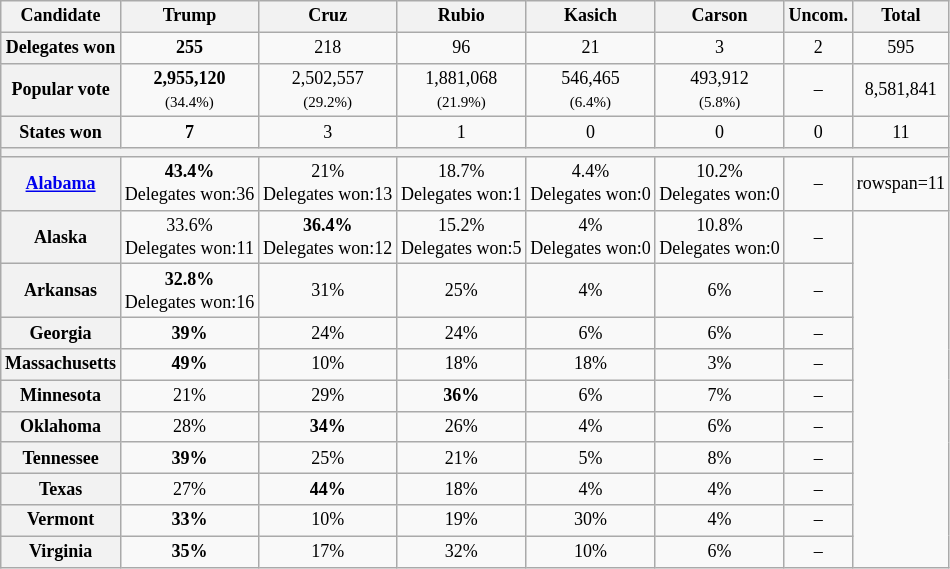<table class="wikitable" style="font-size:12px; text-align: center;">
<tr>
<th>Candidate</th>
<th><strong>Trump</strong></th>
<th>Cruz</th>
<th>Rubio</th>
<th>Kasich</th>
<th>Carson</th>
<th>Uncom.</th>
<th>Total</th>
</tr>
<tr>
<th scope="row">Delegates won </th>
<td><strong>255</strong></td>
<td>    218  </td>
<td>   96  </td>
<td> 21  </td>
<td>  3 </td>
<td> 2    </td>
<td>595</td>
</tr>
<tr>
<th scope="row">Popular vote</th>
<td><strong>2,955,120</strong><br><small>(34.4%)</small> </td>
<td>    2,502,557<br><small>(29.2%)</small>   </td>
<td>   1,881,068<br><small>(21.9%)</small>   </td>
<td> 546,465<br><small>(6.4%)</small>   </td>
<td>  493,912<br><small>(5.8%)</small>   </td>
<td>–</td>
<td>8,581,841 </td>
</tr>
<tr>
<th scope="row">States won</th>
<td><strong>7</strong>  </td>
<td>3    </td>
<td>1   </td>
<td>0 </td>
<td>0  </td>
<td>0</td>
<td>11</td>
</tr>
<tr>
<th scope="row" colspan="8"></th>
</tr>
<tr>
<th scope="row"><a href='#'>Alabama</a></th>
<td><strong>43.4%</strong><br>Delegates won:36</td>
<td>21%<br>Delegates won:13</td>
<td>18.7%<br>Delegates won:1</td>
<td>4.4%<br>Delegates won:0</td>
<td>10.2%<br>Delegates won:0</td>
<td>–</td>
<td>rowspan=11 </td>
</tr>
<tr>
<th scope="row">Alaska</th>
<td>33.6%<br>Delegates won:11</td>
<td><strong>36.4%</strong><br>Delegates won:12</td>
<td>15.2%<br>Delegates won:5</td>
<td>4%<br>Delegates won:0</td>
<td>10.8%<br>Delegates won:0</td>
<td>–</td>
</tr>
<tr>
<th scope="row">Arkansas</th>
<td><strong>32.8%</strong><br>Delegates won:16</td>
<td>31%</td>
<td>25%</td>
<td>4%</td>
<td>6%</td>
<td>–</td>
</tr>
<tr>
<th scope="row">Georgia</th>
<td><strong>39%</strong></td>
<td>24%</td>
<td>24%</td>
<td>6%</td>
<td>6%</td>
<td>–</td>
</tr>
<tr>
<th scope="row">Massachusetts</th>
<td><strong>49%</strong></td>
<td>10%</td>
<td>18%</td>
<td>18%</td>
<td>3%</td>
<td>–</td>
</tr>
<tr>
<th scope="row">Minnesota</th>
<td>21%</td>
<td>29%</td>
<td><strong>36%</strong></td>
<td>6%</td>
<td>7%</td>
<td>–</td>
</tr>
<tr>
<th scope="row">Oklahoma</th>
<td>28%</td>
<td><strong>34%</strong></td>
<td>26%</td>
<td>4%</td>
<td>6%</td>
<td>–</td>
</tr>
<tr>
<th scope="row">Tennessee</th>
<td><strong>39%</strong></td>
<td>25%</td>
<td>21%</td>
<td>5%</td>
<td>8%</td>
<td>–</td>
</tr>
<tr>
<th scope="row">Texas</th>
<td>27%</td>
<td><strong>44%</strong></td>
<td>18%</td>
<td>4%</td>
<td>4%</td>
<td>–</td>
</tr>
<tr>
<th scope="row">Vermont</th>
<td><strong>33%</strong></td>
<td>10%</td>
<td>19%</td>
<td>30%</td>
<td>4%</td>
<td>–</td>
</tr>
<tr>
<th scope="row">Virginia</th>
<td><strong>35%</strong></td>
<td>17%</td>
<td>32%</td>
<td>10%</td>
<td>6%</td>
<td>–</td>
</tr>
</table>
